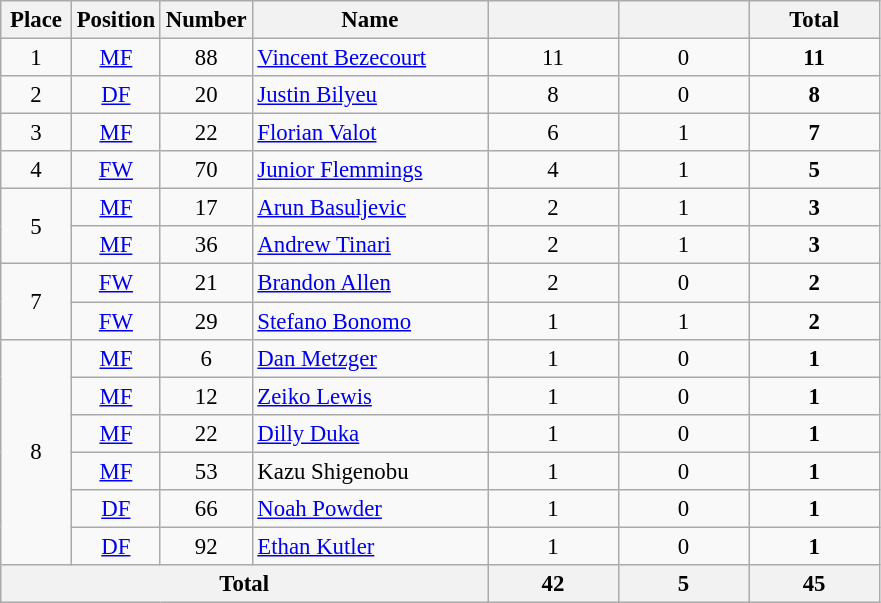<table class="wikitable" style="font-size: 95%; text-align: center;">
<tr>
<th width=40>Place</th>
<th width=40>Position</th>
<th width=40>Number</th>
<th width=150>Name</th>
<th width=80></th>
<th width=80></th>
<th width=80><strong>Total</strong></th>
</tr>
<tr>
<td>1</td>
<td><a href='#'>MF</a></td>
<td>88</td>
<td align="left"> <a href='#'>Vincent Bezecourt</a></td>
<td>11</td>
<td>0</td>
<td><strong>11</strong></td>
</tr>
<tr>
<td>2</td>
<td><a href='#'>DF</a></td>
<td>20</td>
<td align="left"> <a href='#'>Justin Bilyeu</a></td>
<td>8</td>
<td>0</td>
<td><strong>8</strong></td>
</tr>
<tr>
<td>3</td>
<td><a href='#'>MF</a></td>
<td>22</td>
<td align="left"> <a href='#'>Florian Valot</a></td>
<td>6</td>
<td>1</td>
<td><strong>7</strong></td>
</tr>
<tr>
<td>4</td>
<td><a href='#'>FW</a></td>
<td>70</td>
<td align="left"> <a href='#'>Junior Flemmings</a></td>
<td>4</td>
<td>1</td>
<td><strong>5</strong></td>
</tr>
<tr>
<td rowspan="2">5</td>
<td><a href='#'>MF</a></td>
<td>17</td>
<td align="left"> <a href='#'>Arun Basuljevic</a></td>
<td>2</td>
<td>1</td>
<td><strong>3</strong></td>
</tr>
<tr>
<td><a href='#'>MF</a></td>
<td>36</td>
<td align="left"> <a href='#'>Andrew Tinari</a></td>
<td>2</td>
<td>1</td>
<td><strong>3</strong></td>
</tr>
<tr>
<td rowspan="2">7</td>
<td><a href='#'>FW</a></td>
<td>21</td>
<td align="left"> <a href='#'>Brandon Allen</a></td>
<td>2</td>
<td>0</td>
<td><strong>2</strong></td>
</tr>
<tr>
<td><a href='#'>FW</a></td>
<td>29</td>
<td align="left"> <a href='#'>Stefano Bonomo</a></td>
<td>1</td>
<td>1</td>
<td><strong>2</strong></td>
</tr>
<tr>
<td rowspan="6">8</td>
<td><a href='#'>MF</a></td>
<td>6</td>
<td align="left"> <a href='#'>Dan Metzger</a></td>
<td>1</td>
<td>0</td>
<td><strong>1</strong></td>
</tr>
<tr>
<td><a href='#'>MF</a></td>
<td>12</td>
<td align="left"> <a href='#'>Zeiko Lewis</a></td>
<td>1</td>
<td>0</td>
<td><strong>1</strong></td>
</tr>
<tr>
<td><a href='#'>MF</a></td>
<td>22</td>
<td align="left"> <a href='#'>Dilly Duka</a></td>
<td>1</td>
<td>0</td>
<td><strong>1</strong></td>
</tr>
<tr>
<td><a href='#'>MF</a></td>
<td>53</td>
<td align="left"> Kazu Shigenobu</td>
<td>1</td>
<td>0</td>
<td><strong>1</strong></td>
</tr>
<tr>
<td><a href='#'>DF</a></td>
<td>66</td>
<td align="left"> <a href='#'>Noah Powder</a></td>
<td>1</td>
<td>0</td>
<td><strong>1</strong></td>
</tr>
<tr>
<td><a href='#'>DF</a></td>
<td>92</td>
<td align="left"> <a href='#'>Ethan Kutler</a></td>
<td>1</td>
<td>0</td>
<td><strong>1</strong></td>
</tr>
<tr>
<th colspan="4">Total</th>
<th>42</th>
<th>5</th>
<th>45</th>
</tr>
</table>
